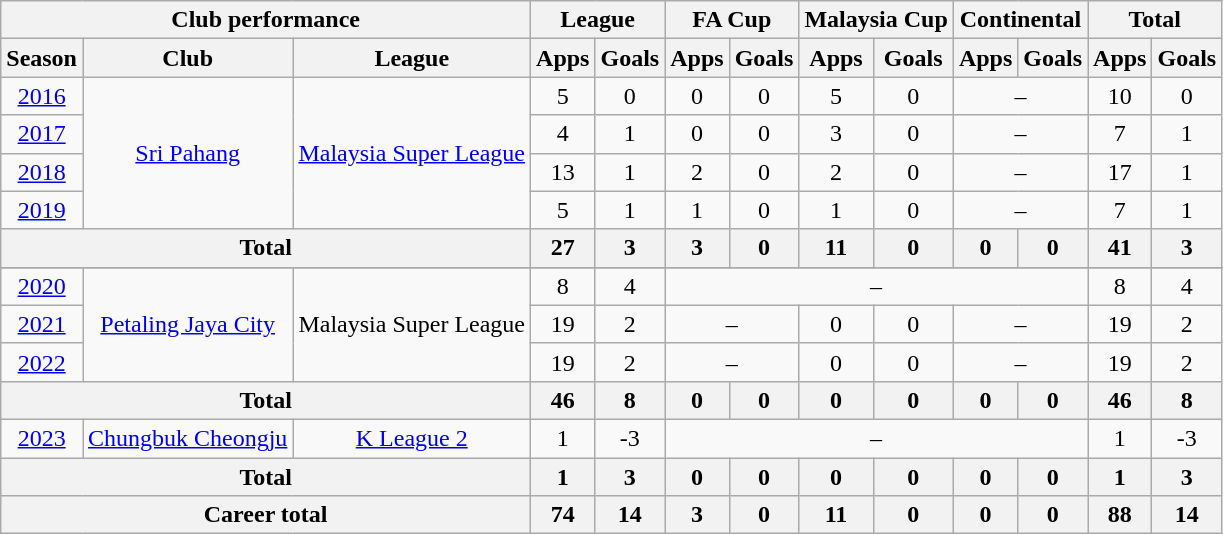<table class=wikitable style="text-align: center;">
<tr>
<th colspan=3>Club performance</th>
<th colspan=2>League</th>
<th colspan=2>FA Cup</th>
<th colspan=2>Malaysia Cup</th>
<th colspan=2>Continental</th>
<th colspan=2>Total</th>
</tr>
<tr>
<th>Season</th>
<th>Club</th>
<th>League</th>
<th>Apps</th>
<th>Goals</th>
<th>Apps</th>
<th>Goals</th>
<th>Apps</th>
<th>Goals</th>
<th>Apps</th>
<th>Goals</th>
<th>Apps</th>
<th>Goals</th>
</tr>
<tr>
<td><a href='#'>2016</a></td>
<td rowspan="4"><a href='#'>Sri Pahang</a></td>
<td rowspan="4"><a href='#'>Malaysia Super League</a></td>
<td>5</td>
<td>0</td>
<td>0</td>
<td>0</td>
<td>5</td>
<td>0</td>
<td colspan="2">–</td>
<td>10</td>
<td>0</td>
</tr>
<tr>
<td><a href='#'>2017</a></td>
<td>4</td>
<td>1</td>
<td>0</td>
<td>0</td>
<td>3</td>
<td>0</td>
<td colspan="2">–</td>
<td>7</td>
<td>1</td>
</tr>
<tr>
<td><a href='#'>2018</a></td>
<td>13</td>
<td>1</td>
<td>2</td>
<td>0</td>
<td>2</td>
<td>0</td>
<td colspan="2">–</td>
<td>17</td>
<td>1</td>
</tr>
<tr>
<td><a href='#'>2019</a></td>
<td>5</td>
<td>1</td>
<td>1</td>
<td>0</td>
<td>1</td>
<td>0</td>
<td colspan="2">–</td>
<td>7</td>
<td>1</td>
</tr>
<tr>
<th colspan=3>Total</th>
<th>27</th>
<th>3</th>
<th>3</th>
<th>0</th>
<th>11</th>
<th>0</th>
<th>0</th>
<th>0</th>
<th>41</th>
<th>3</th>
</tr>
<tr>
</tr>
<tr>
<td><a href='#'>2020</a></td>
<td rowspan="3"><a href='#'>Petaling Jaya City</a></td>
<td rowspan="3">Malaysia Super League</td>
<td>8</td>
<td>4</td>
<td colspan="6">–</td>
<td>8</td>
<td>4</td>
</tr>
<tr>
<td><a href='#'>2021</a></td>
<td>19</td>
<td>2</td>
<td colspan="2">–</td>
<td>0</td>
<td>0</td>
<td colspan="2">–</td>
<td>19</td>
<td>2</td>
</tr>
<tr>
<td><a href='#'>2022</a></td>
<td>19</td>
<td>2</td>
<td colspan="2">–</td>
<td>0</td>
<td>0</td>
<td colspan="2">–</td>
<td>19</td>
<td>2</td>
</tr>
<tr>
<th colspan=3>Total</th>
<th>46</th>
<th>8</th>
<th>0</th>
<th>0</th>
<th>0</th>
<th>0</th>
<th>0</th>
<th>0</th>
<th>46</th>
<th>8</th>
</tr>
<tr>
<td><a href='#'>2023</a></td>
<td rowspan="1"><a href='#'>Chungbuk Cheongju</a></td>
<td rowspan="1"><a href='#'>K League 2</a></td>
<td>1</td>
<td>-3</td>
<td colspan="6">–</td>
<td>1</td>
<td>-3</td>
</tr>
<tr>
<th colspan=3>Total</th>
<th>1</th>
<th>3</th>
<th>0</th>
<th>0</th>
<th>0</th>
<th>0</th>
<th>0</th>
<th>0</th>
<th>1</th>
<th>3</th>
</tr>
<tr>
<th colspan=3>Career total</th>
<th>74</th>
<th>14</th>
<th>3</th>
<th>0</th>
<th>11</th>
<th>0</th>
<th>0</th>
<th>0</th>
<th>88</th>
<th>14</th>
</tr>
</table>
